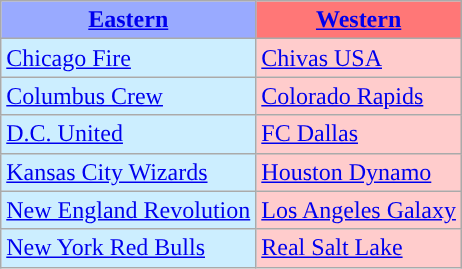<table class="wikitable">
<tr>
<th style="background-color: #9AF;"><a href='#'>Eastern</a></th>
<th style="background-color: #F77;"><a href='#'>Western</a></th>
</tr>
<tr>
<td style="background-color: #CEF;"><a href='#'>Chicago Fire</a></td>
<td style="background-color: #FCC;"><a href='#'>Chivas USA</a></td>
</tr>
<tr>
<td style="background-color: #CEF;"><a href='#'>Columbus Crew</a></td>
<td style="background-color: #FCC;"><a href='#'>Colorado Rapids</a></td>
</tr>
<tr>
<td style="background-color: #CEF;"><a href='#'>D.C. United</a></td>
<td style="background-color: #FCC;"><a href='#'>FC Dallas</a></td>
</tr>
<tr>
<td style="background-color: #CEF;"><a href='#'>Kansas City Wizards</a></td>
<td style="background-color: #FCC;"><a href='#'>Houston Dynamo</a></td>
</tr>
<tr>
<td style="background-color: #CEF;"><a href='#'>New England Revolution</a></td>
<td style="background-color: #FCC;"><a href='#'>Los Angeles Galaxy</a></td>
</tr>
<tr>
<td style="background-color: #CEF;"><a href='#'>New York Red Bulls</a></td>
<td style="background-color: #FCC;"><a href='#'>Real Salt Lake</a></td>
</tr>
</table>
